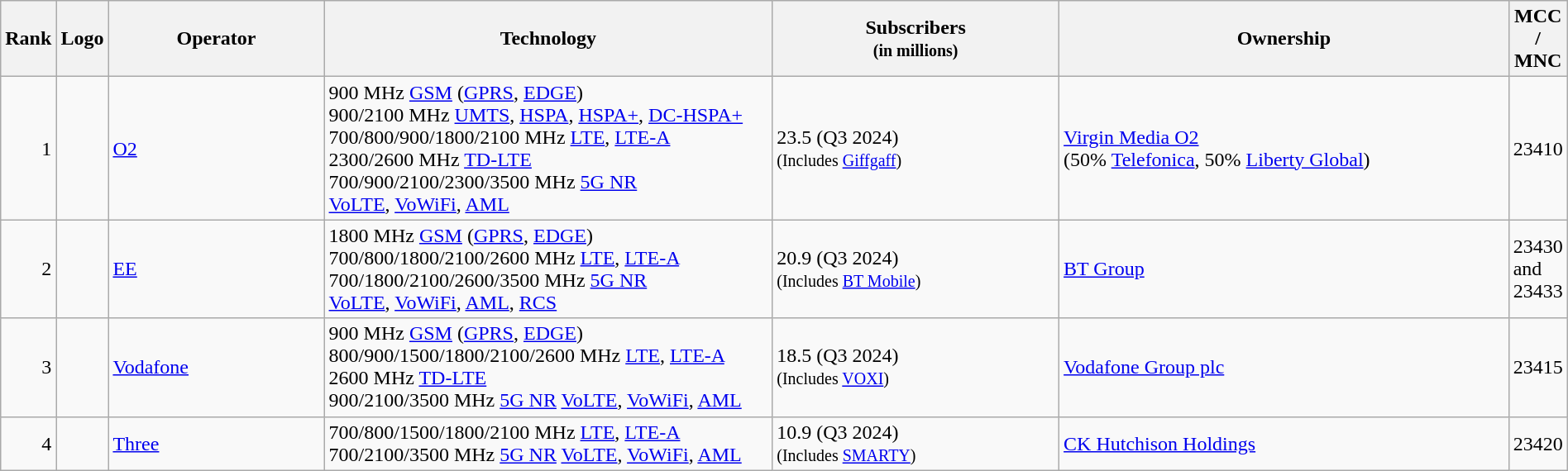<table class="wikitable" style="width:100%;">
<tr>
<th style="width:3%;">Rank</th>
<th>Logo</th>
<th style="width:15%;">Operator</th>
<th style="width:30%;">Technology</th>
<th style="width:20%;">Subscribers<br><small>(in millions)</small></th>
<th style="width:32%;">Ownership</th>
<th>MCC / MNC</th>
</tr>
<tr>
<td style="text-align:right;">1</td>
<td></td>
<td><a href='#'>O2</a></td>
<td>900 MHz <a href='#'>GSM</a> (<a href='#'>GPRS</a>, <a href='#'>EDGE</a>)<br>900/2100 MHz <a href='#'>UMTS</a>, <a href='#'>HSPA</a>, <a href='#'>HSPA+</a>, <a href='#'>DC-HSPA+</a>
700/800/900/1800/2100 MHz <a href='#'>LTE</a>, <a href='#'>LTE-A</a><br>2300/2600 MHz <a href='#'>TD-LTE</a>
700/900/2100/2300/3500 MHz <a href='#'>5G NR</a><br><a href='#'>VoLTE</a>, <a href='#'>VoWiFi</a>, <a href='#'>AML</a></td>
<td>23.5 (Q3 2024)<br><small>(Includes <a href='#'>Giffgaff</a>)</small></td>
<td><a href='#'>Virgin Media O2</a><br>(50% <a href='#'>Telefonica</a>, 50% <a href='#'>Liberty Global</a>)</td>
<td>23410</td>
</tr>
<tr>
<td style="text-align:right;">2</td>
<td></td>
<td><a href='#'>EE</a></td>
<td>1800 MHz <a href='#'>GSM</a> (<a href='#'>GPRS</a>, <a href='#'>EDGE</a>)<br>700/800/1800/2100/2600 MHz <a href='#'>LTE</a>, <a href='#'>LTE-A</a>
700/1800/2100/2600/3500 MHz <a href='#'>5G NR</a><br><a href='#'>VoLTE</a>, <a href='#'>VoWiFi</a>, <a href='#'>AML</a>, <a href='#'>RCS</a></td>
<td>20.9 (Q3 2024)<br><small>(Includes <a href='#'>BT Mobile</a>)</small></td>
<td><a href='#'>BT Group</a></td>
<td>23430 and 23433</td>
</tr>
<tr>
<td style="text-align:right;">3</td>
<td></td>
<td><a href='#'>Vodafone</a></td>
<td>900 MHz <a href='#'>GSM</a> (<a href='#'>GPRS</a>, <a href='#'>EDGE</a>)<br>800/900/1500/1800/2100/2600 MHz <a href='#'>LTE</a>, <a href='#'>LTE-A</a>
2600 MHz <a href='#'>TD-LTE</a><br>900/2100/3500 MHz <a href='#'>5G NR</a>
<a href='#'>VoLTE</a>, <a href='#'>VoWiFi</a>, <a href='#'>AML</a></td>
<td>18.5 (Q3 2024)<br><small>(Includes <a href='#'>VOXI</a>)</small></td>
<td><a href='#'>Vodafone Group plc</a></td>
<td>23415</td>
</tr>
<tr>
<td style="text-align:right;">4</td>
<td></td>
<td><a href='#'>Three</a></td>
<td>700/800/1500/1800/2100 MHz <a href='#'>LTE</a>, <a href='#'>LTE-A</a><br>700/2100/3500 MHz <a href='#'>5G NR</a>
<a href='#'>VoLTE</a>, <a href='#'>VoWiFi</a>, <a href='#'>AML</a></td>
<td>10.9 (Q3 2024)<br><small>(Includes <a href='#'>SMARTY</a>)</small></td>
<td><a href='#'>CK Hutchison Holdings</a></td>
<td>23420</td>
</tr>
</table>
